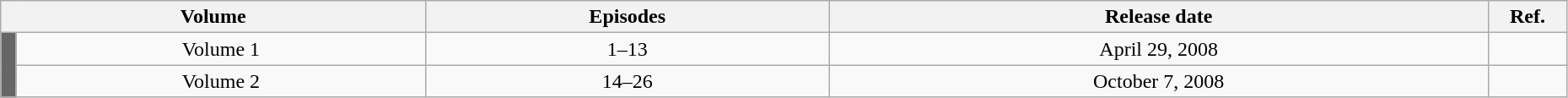<table class="wikitable" style="text-align: center; width: 98%;">
<tr>
<th colspan="2">Volume</th>
<th>Episodes</th>
<th>Release date</th>
<th width="5%">Ref.</th>
</tr>
<tr>
<td rowspan="2" width="1%" style="background: #666666;"></td>
<td>Volume 1</td>
<td>1–13</td>
<td>April 29, 2008</td>
<td></td>
</tr>
<tr>
<td>Volume 2</td>
<td>14–26</td>
<td>October 7, 2008</td>
<td></td>
</tr>
</table>
